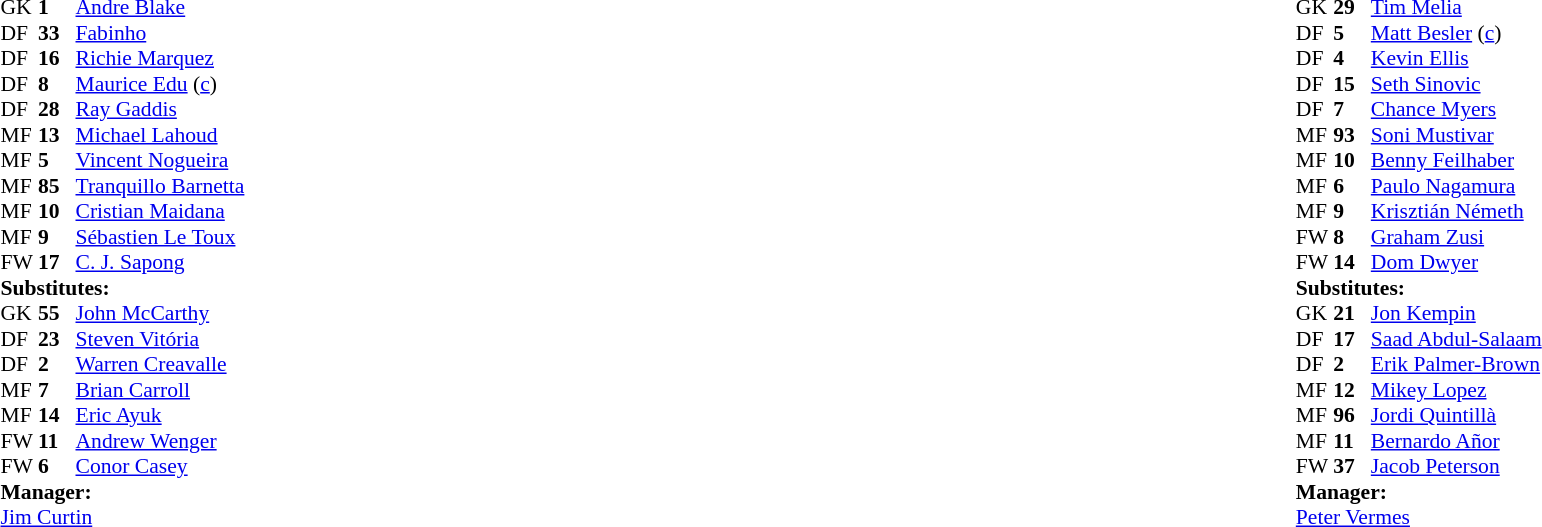<table style="width:100%;">
<tr>
<td style="vertical-align:top; width:50%;"><br><table style="font-size: 90%" cellspacing="0" cellpadding="0">
<tr>
<th width=25></th>
<th width=25></th>
</tr>
<tr>
<td>GK</td>
<td><strong>1</strong></td>
<td> <a href='#'>Andre Blake</a></td>
<td></td>
<td></td>
</tr>
<tr>
<td>DF</td>
<td><strong>33</strong></td>
<td> <a href='#'>Fabinho</a></td>
</tr>
<tr>
<td>DF</td>
<td><strong>16</strong></td>
<td> <a href='#'>Richie Marquez</a></td>
</tr>
<tr>
<td>DF</td>
<td><strong>8</strong></td>
<td> <a href='#'>Maurice Edu</a> (<a href='#'>c</a>)</td>
</tr>
<tr>
<td>DF</td>
<td><strong>28</strong></td>
<td> <a href='#'>Ray Gaddis</a></td>
</tr>
<tr>
<td>MF</td>
<td><strong>13</strong></td>
<td> <a href='#'>Michael Lahoud</a></td>
<td></td>
</tr>
<tr>
<td>MF</td>
<td><strong>5</strong></td>
<td> <a href='#'>Vincent Nogueira</a></td>
</tr>
<tr>
<td>MF</td>
<td><strong>85</strong></td>
<td> <a href='#'>Tranquillo Barnetta</a></td>
<td></td>
</tr>
<tr>
<td>MF</td>
<td><strong>10</strong></td>
<td> <a href='#'>Cristian Maidana</a></td>
<td></td>
<td></td>
</tr>
<tr>
<td>MF</td>
<td><strong>9</strong></td>
<td> <a href='#'>Sébastien Le Toux</a></td>
</tr>
<tr>
<td>FW</td>
<td><strong>17</strong></td>
<td> <a href='#'>C. J. Sapong</a></td>
<td></td>
<td></td>
</tr>
<tr>
<td colspan=3><strong>Substitutes:</strong></td>
</tr>
<tr>
<td>GK</td>
<td><strong>55</strong></td>
<td> <a href='#'>John McCarthy</a></td>
<td></td>
<td></td>
</tr>
<tr>
<td>DF</td>
<td><strong>23</strong></td>
<td> <a href='#'>Steven Vitória</a></td>
</tr>
<tr>
<td>DF</td>
<td><strong>2</strong></td>
<td> <a href='#'>Warren Creavalle</a></td>
</tr>
<tr>
<td>MF</td>
<td><strong>7</strong></td>
<td> <a href='#'>Brian Carroll</a></td>
</tr>
<tr>
<td>MF</td>
<td><strong>14</strong></td>
<td> <a href='#'>Eric Ayuk</a></td>
</tr>
<tr>
<td>FW</td>
<td><strong>11</strong></td>
<td> <a href='#'>Andrew Wenger</a></td>
<td></td>
<td></td>
</tr>
<tr>
<td>FW</td>
<td><strong>6</strong></td>
<td> <a href='#'>Conor Casey</a></td>
<td></td>
<td></td>
</tr>
<tr>
<td colspan=3><strong>Manager:</strong></td>
</tr>
<tr>
<td colspan=4><a href='#'>Jim Curtin</a></td>
</tr>
</table>
</td>
<td valign="top"></td>
<td style="vertical-align:top; width:50%;"><br><table cellspacing="0" cellpadding="0" style="font-size:90%; margin:auto;">
<tr>
<th width=25></th>
<th width=25></th>
</tr>
<tr>
<td>GK</td>
<td><strong>29</strong></td>
<td> <a href='#'>Tim Melia</a></td>
</tr>
<tr>
<td>DF</td>
<td><strong>5</strong></td>
<td> <a href='#'>Matt Besler</a> (<a href='#'>c</a>)</td>
<td></td>
</tr>
<tr>
<td>DF</td>
<td><strong>4</strong></td>
<td> <a href='#'>Kevin Ellis</a></td>
<td></td>
</tr>
<tr>
<td>DF</td>
<td><strong>15</strong></td>
<td> <a href='#'>Seth Sinovic</a></td>
<td></td>
<td></td>
</tr>
<tr>
<td>DF</td>
<td><strong>7</strong></td>
<td> <a href='#'>Chance Myers</a></td>
<td></td>
<td></td>
</tr>
<tr>
<td>MF</td>
<td><strong>93</strong></td>
<td> <a href='#'>Soni Mustivar</a></td>
<td></td>
<td></td>
</tr>
<tr>
<td>MF</td>
<td><strong>10</strong></td>
<td> <a href='#'>Benny Feilhaber</a></td>
</tr>
<tr>
<td>MF</td>
<td><strong>6</strong></td>
<td> <a href='#'>Paulo Nagamura</a></td>
<td></td>
</tr>
<tr>
<td>MF</td>
<td><strong>9</strong></td>
<td> <a href='#'>Krisztián Németh</a></td>
</tr>
<tr>
<td>FW</td>
<td><strong>8</strong></td>
<td> <a href='#'>Graham Zusi</a></td>
<td></td>
</tr>
<tr>
<td>FW</td>
<td><strong>14</strong></td>
<td> <a href='#'>Dom Dwyer</a></td>
</tr>
<tr>
<td colspan=3><strong>Substitutes:</strong></td>
</tr>
<tr>
<td>GK</td>
<td><strong>21</strong></td>
<td> <a href='#'>Jon Kempin</a></td>
</tr>
<tr>
<td>DF</td>
<td><strong>17</strong></td>
<td> <a href='#'>Saad Abdul-Salaam</a></td>
<td></td>
<td></td>
</tr>
<tr>
<td>DF</td>
<td><strong>2</strong></td>
<td> <a href='#'>Erik Palmer-Brown</a></td>
</tr>
<tr>
<td>MF</td>
<td><strong>12</strong></td>
<td> <a href='#'>Mikey Lopez</a></td>
</tr>
<tr>
<td>MF</td>
<td><strong>96</strong></td>
<td> <a href='#'>Jordi Quintillà</a></td>
<td></td>
<td></td>
</tr>
<tr>
<td>MF</td>
<td><strong>11</strong></td>
<td> <a href='#'>Bernardo Añor</a></td>
</tr>
<tr>
<td>FW</td>
<td><strong>37</strong></td>
<td> <a href='#'>Jacob Peterson</a></td>
<td></td>
<td></td>
</tr>
<tr>
<td colspan=3><strong>Manager:</strong></td>
</tr>
<tr>
<td colspan=4><a href='#'>Peter Vermes</a></td>
</tr>
</table>
</td>
</tr>
</table>
